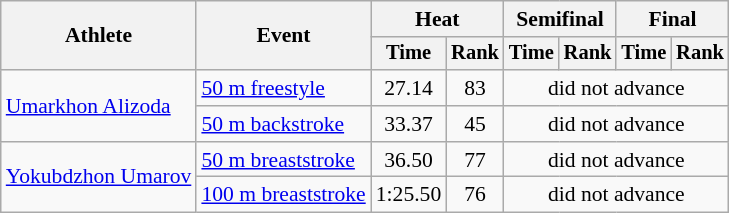<table class=wikitable style="font-size:90%">
<tr>
<th rowspan="2">Athlete</th>
<th rowspan="2">Event</th>
<th colspan="2">Heat</th>
<th colspan="2">Semifinal</th>
<th colspan="2">Final</th>
</tr>
<tr style="font-size:95%">
<th>Time</th>
<th>Rank</th>
<th>Time</th>
<th>Rank</th>
<th>Time</th>
<th>Rank</th>
</tr>
<tr align=center>
<td align=left rowspan=2><a href='#'>Umarkhon Alizoda</a></td>
<td align=left><a href='#'>50 m freestyle</a></td>
<td>27.14</td>
<td>83</td>
<td colspan=4>did not advance</td>
</tr>
<tr align=center>
<td align=left><a href='#'>50 m backstroke</a></td>
<td>33.37</td>
<td>45</td>
<td colspan=4>did not advance</td>
</tr>
<tr align=center>
<td align=left rowspan=2><a href='#'>Yokubdzhon Umarov</a></td>
<td align=left><a href='#'>50 m breaststroke</a></td>
<td>36.50</td>
<td>77</td>
<td colspan=4>did not advance</td>
</tr>
<tr align=center>
<td align=left><a href='#'>100 m breaststroke</a></td>
<td>1:25.50</td>
<td>76</td>
<td colspan=4>did not advance</td>
</tr>
</table>
